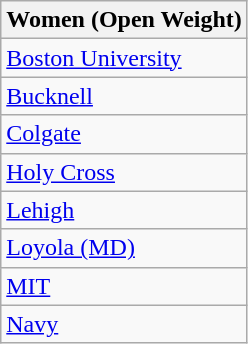<table class="wikitable">
<tr>
<th>Women (Open Weight)</th>
</tr>
<tr>
<td><a href='#'>Boston University</a></td>
</tr>
<tr>
<td><a href='#'>Bucknell</a></td>
</tr>
<tr>
<td><a href='#'>Colgate</a></td>
</tr>
<tr>
<td><a href='#'>Holy Cross</a></td>
</tr>
<tr>
<td><a href='#'>Lehigh</a></td>
</tr>
<tr>
<td><a href='#'>Loyola (MD)</a></td>
</tr>
<tr>
<td><a href='#'>MIT</a></td>
</tr>
<tr>
<td><a href='#'>Navy</a></td>
</tr>
</table>
